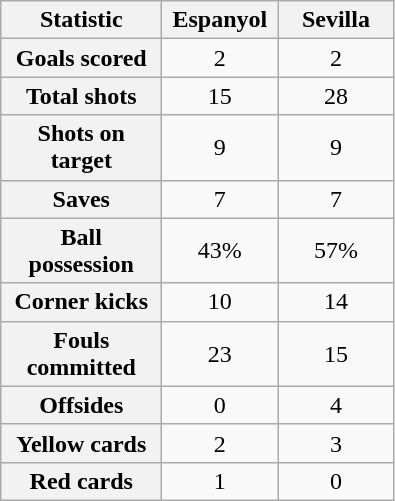<table class="wikitable plainrowheaders" style="text-align:center">
<tr>
<th scope="col" style="width:100px">Statistic</th>
<th scope="col" style="width:70px">Espanyol</th>
<th scope="col" style="width:70px">Sevilla</th>
</tr>
<tr>
<th scope=row>Goals scored</th>
<td>2</td>
<td>2</td>
</tr>
<tr>
<th scope=row>Total shots</th>
<td>15</td>
<td>28</td>
</tr>
<tr>
<th scope=row>Shots on target</th>
<td>9</td>
<td>9</td>
</tr>
<tr>
<th scope=row>Saves</th>
<td>7</td>
<td>7</td>
</tr>
<tr>
<th scope=row>Ball possession</th>
<td>43%</td>
<td>57%</td>
</tr>
<tr>
<th scope=row>Corner kicks</th>
<td>10</td>
<td>14</td>
</tr>
<tr>
<th scope=row>Fouls committed</th>
<td>23</td>
<td>15</td>
</tr>
<tr>
<th scope=row>Offsides</th>
<td>0</td>
<td>4</td>
</tr>
<tr>
<th scope=row>Yellow cards</th>
<td>2</td>
<td>3</td>
</tr>
<tr>
<th scope=row>Red cards</th>
<td>1</td>
<td>0</td>
</tr>
</table>
